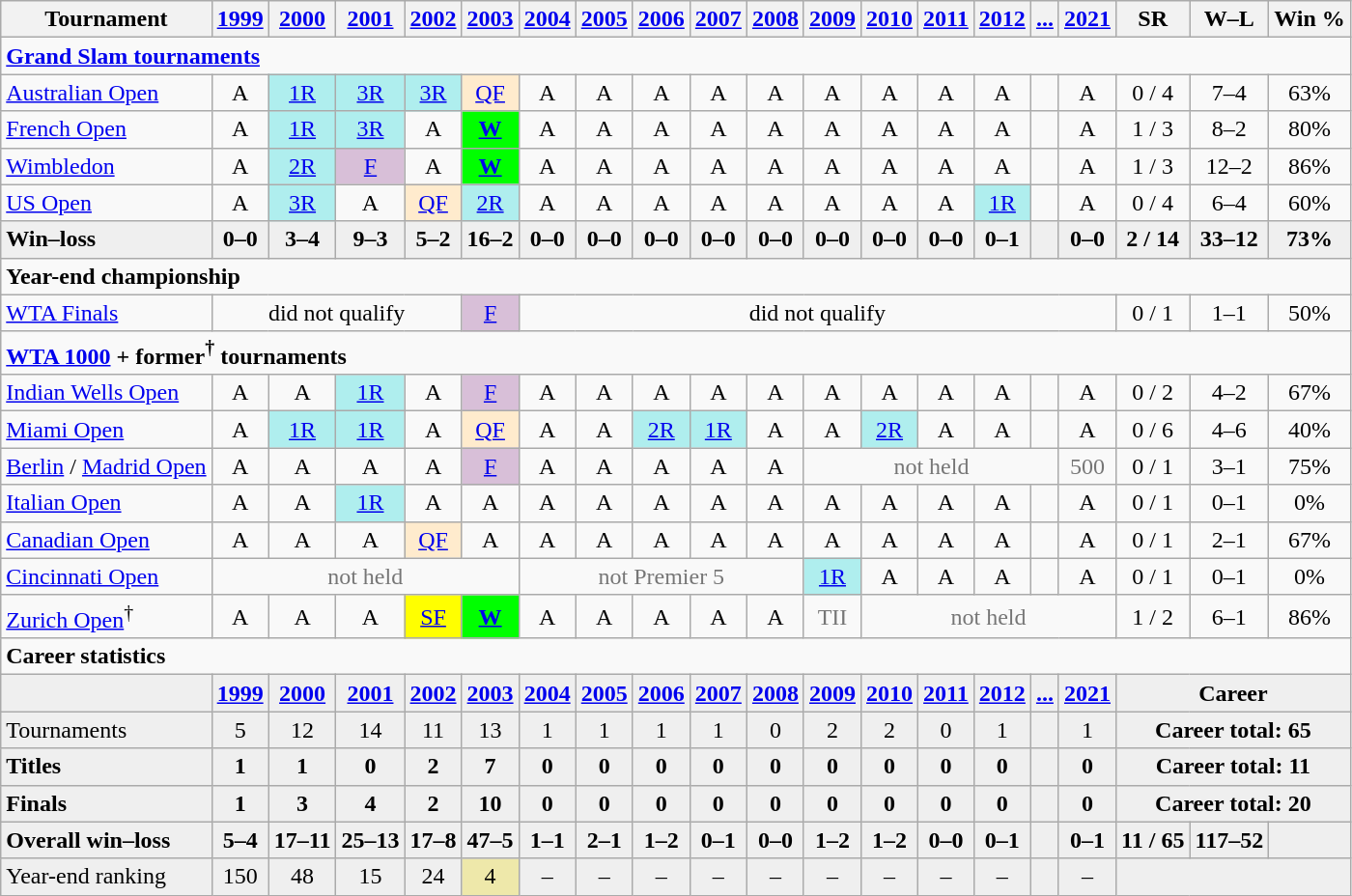<table class="wikitable nowrap" style=text-align:center;>
<tr>
<th>Tournament</th>
<th><a href='#'>1999</a></th>
<th><a href='#'>2000</a></th>
<th><a href='#'>2001</a></th>
<th><a href='#'>2002</a></th>
<th><a href='#'>2003</a></th>
<th><a href='#'>2004</a></th>
<th><a href='#'>2005</a></th>
<th><a href='#'>2006</a></th>
<th><a href='#'>2007</a></th>
<th><a href='#'>2008</a></th>
<th><a href='#'>2009</a></th>
<th><a href='#'>2010</a></th>
<th><a href='#'>2011</a></th>
<th><a href='#'>2012</a></th>
<th><a href='#'>...</a></th>
<th><a href='#'>2021</a></th>
<th>SR</th>
<th>W–L</th>
<th>Win %</th>
</tr>
<tr>
<td colspan=20 align=left><strong><a href='#'>Grand Slam tournaments</a></strong></td>
</tr>
<tr>
<td align=left><a href='#'>Australian Open</a></td>
<td>A</td>
<td bgcolor=afeeee><a href='#'>1R</a></td>
<td bgcolor=afeeee><a href='#'>3R</a></td>
<td bgcolor=afeeee><a href='#'>3R</a></td>
<td bgcolor=ffebcd><a href='#'>QF</a></td>
<td>A</td>
<td>A</td>
<td>A</td>
<td>A</td>
<td>A</td>
<td>A</td>
<td>A</td>
<td>A</td>
<td>A</td>
<td></td>
<td>A</td>
<td>0 / 4</td>
<td>7–4</td>
<td>63%</td>
</tr>
<tr>
<td align=left><a href='#'>French Open</a></td>
<td>A</td>
<td bgcolor=afeeee><a href='#'>1R</a></td>
<td bgcolor=afeeee><a href='#'>3R</a></td>
<td>A</td>
<td bgcolor=lime><a href='#'><strong>W</strong></a></td>
<td>A</td>
<td>A</td>
<td>A</td>
<td>A</td>
<td>A</td>
<td>A</td>
<td>A</td>
<td>A</td>
<td>A</td>
<td></td>
<td>A</td>
<td>1 / 3</td>
<td>8–2</td>
<td>80%</td>
</tr>
<tr>
<td align=left><a href='#'>Wimbledon</a></td>
<td>A</td>
<td bgcolor=afeeee><a href='#'>2R</a></td>
<td bgcolor=thistle><a href='#'>F</a></td>
<td>A</td>
<td bgcolor=lime><a href='#'><strong>W</strong></a></td>
<td>A</td>
<td>A</td>
<td>A</td>
<td>A</td>
<td>A</td>
<td>A</td>
<td>A</td>
<td>A</td>
<td>A</td>
<td></td>
<td>A</td>
<td>1 / 3</td>
<td>12–2</td>
<td>86%</td>
</tr>
<tr>
<td align=left><a href='#'>US Open</a></td>
<td>A</td>
<td bgcolor=afeeee><a href='#'>3R</a></td>
<td>A</td>
<td bgcolor=ffebcd><a href='#'>QF</a></td>
<td bgcolor=afeeee><a href='#'>2R</a></td>
<td>A</td>
<td>A</td>
<td>A</td>
<td>A</td>
<td>A</td>
<td>A</td>
<td>A</td>
<td>A</td>
<td bgcolor=afeeee><a href='#'>1R</a></td>
<td></td>
<td>A</td>
<td>0 / 4</td>
<td>6–4</td>
<td>60%</td>
</tr>
<tr style="font-weight:bold; background:#efefef;">
<td style=text-align:left>Win–loss</td>
<td>0–0</td>
<td>3–4</td>
<td>9–3</td>
<td>5–2</td>
<td>16–2</td>
<td>0–0</td>
<td>0–0</td>
<td>0–0</td>
<td>0–0</td>
<td>0–0</td>
<td>0–0</td>
<td>0–0</td>
<td>0–0</td>
<td>0–1</td>
<td></td>
<td>0–0</td>
<td>2 / 14</td>
<td>33–12</td>
<td>73%</td>
</tr>
<tr>
<td colspan=20 align=left><strong>Year-end championship</strong></td>
</tr>
<tr>
<td align=left><a href='#'>WTA Finals</a></td>
<td colspan=4>did not qualify</td>
<td bgcolor=thistle><a href='#'>F</a></td>
<td colspan=11>did not qualify</td>
<td>0 / 1</td>
<td>1–1</td>
<td>50%</td>
</tr>
<tr>
<td colspan=20 align=left><a href='#'><strong>WTA 1000</strong></a> <strong>+ former<sup>†</sup> tournaments</strong></td>
</tr>
<tr>
<td style=text-align:left><a href='#'>Indian Wells Open</a></td>
<td>A</td>
<td>A</td>
<td bgcolor=afeeee><a href='#'>1R</a></td>
<td>A</td>
<td bgcolor=thistle><a href='#'>F</a></td>
<td>A</td>
<td>A</td>
<td>A</td>
<td>A</td>
<td>A</td>
<td>A</td>
<td>A</td>
<td>A</td>
<td>A</td>
<td></td>
<td>A</td>
<td>0 / 2</td>
<td>4–2</td>
<td>67%</td>
</tr>
<tr>
<td style=text-align:left><a href='#'>Miami Open</a></td>
<td>A</td>
<td bgcolor=afeeee><a href='#'>1R</a></td>
<td bgcolor=afeeee><a href='#'>1R</a></td>
<td>A</td>
<td bgcolor=ffebcd><a href='#'>QF</a></td>
<td>A</td>
<td>A</td>
<td bgcolor=afeeee><a href='#'>2R</a></td>
<td bgcolor=afeeee><a href='#'>1R</a></td>
<td>A</td>
<td>A</td>
<td bgcolor=afeeee><a href='#'>2R</a></td>
<td>A</td>
<td>A</td>
<td></td>
<td>A</td>
<td>0 / 6</td>
<td>4–6</td>
<td>40%</td>
</tr>
<tr>
<td style="text-align:left"><a href='#'>Berlin</a> / <a href='#'>Madrid Open</a></td>
<td>A</td>
<td>A</td>
<td>A</td>
<td>A</td>
<td bgcolor="thistle"><a href='#'>F</a></td>
<td>A</td>
<td>A</td>
<td>A</td>
<td>A</td>
<td>A</td>
<td colspan="5" style="color:#767676">not held</td>
<td colspan="1" style="color:#767676">500</td>
<td>0 / 1</td>
<td>3–1</td>
<td>75%</td>
</tr>
<tr>
<td style=text-align:left><a href='#'>Italian Open</a></td>
<td>A</td>
<td>A</td>
<td bgcolor=afeeee><a href='#'>1R</a></td>
<td>A</td>
<td>A</td>
<td>A</td>
<td>A</td>
<td>A</td>
<td>A</td>
<td>A</td>
<td>A</td>
<td>A</td>
<td>A</td>
<td>A</td>
<td></td>
<td>A</td>
<td>0 / 1</td>
<td>0–1</td>
<td>0%</td>
</tr>
<tr>
<td style=text-align:left><a href='#'>Canadian Open</a></td>
<td>A</td>
<td>A</td>
<td>A</td>
<td bgcolor=ffebcd><a href='#'>QF</a></td>
<td>A</td>
<td>A</td>
<td>A</td>
<td>A</td>
<td>A</td>
<td>A</td>
<td>A</td>
<td>A</td>
<td>A</td>
<td>A</td>
<td></td>
<td>A</td>
<td>0 / 1</td>
<td>2–1</td>
<td>67%</td>
</tr>
<tr>
<td style=text-align:left><a href='#'>Cincinnati Open</a></td>
<td colspan=5 style=color:#767676>not held</td>
<td colspan=5 style=color:#767676>not Premier 5</td>
<td bgcolor=afeeee><a href='#'>1R</a></td>
<td>A</td>
<td>A</td>
<td>A</td>
<td></td>
<td>A</td>
<td>0 / 1</td>
<td>0–1</td>
<td>0%</td>
</tr>
<tr>
<td style="text-align:left"><a href='#'>Zurich Open</a><sup>†</sup></td>
<td>A</td>
<td>A</td>
<td>A</td>
<td bgcolor="yellow"><a href='#'>SF</a></td>
<td bgcolor="lime"><a href='#'><strong>W</strong></a></td>
<td>A</td>
<td>A</td>
<td>A</td>
<td>A</td>
<td>A</td>
<td style="color:#767676">TII</td>
<td colspan="5" style="color:#767676">not held</td>
<td>1 / 2</td>
<td>6–1</td>
<td>86%</td>
</tr>
<tr>
<td colspan=20 align=left><strong>Career statistics</strong></td>
</tr>
<tr style=font-weight:bold;background:#efefef>
<td></td>
<td><a href='#'>1999</a></td>
<td><a href='#'>2000</a></td>
<td><a href='#'>2001</a></td>
<td><a href='#'>2002</a></td>
<td><a href='#'>2003</a></td>
<td><a href='#'>2004</a></td>
<td><a href='#'>2005</a></td>
<td><a href='#'>2006</a></td>
<td><a href='#'>2007</a></td>
<td><a href='#'>2008</a></td>
<td><a href='#'>2009</a></td>
<td><a href='#'>2010</a></td>
<td><a href='#'>2011</a></td>
<td><a href='#'>2012</a></td>
<td><a href='#'>...</a></td>
<td><a href='#'>2021</a></td>
<td colspan="3">Career</td>
</tr>
<tr bgcolor=efefef>
<td align=left>Tournaments</td>
<td>5</td>
<td>12</td>
<td>14</td>
<td>11</td>
<td>13</td>
<td>1</td>
<td>1</td>
<td>1</td>
<td>1</td>
<td>0</td>
<td>2</td>
<td>2</td>
<td>0</td>
<td>1</td>
<td></td>
<td>1</td>
<td colspan=3><strong>Career total: 65</strong></td>
</tr>
<tr style="font-weight:bold; background:#efefef;">
<td style=text-align:left>Titles</td>
<td>1</td>
<td>1</td>
<td>0</td>
<td>2</td>
<td>7</td>
<td>0</td>
<td>0</td>
<td>0</td>
<td>0</td>
<td>0</td>
<td>0</td>
<td>0</td>
<td>0</td>
<td>0</td>
<td></td>
<td>0</td>
<td colspan=3>Career total: 11</td>
</tr>
<tr style="font-weight:bold; background:#efefef;">
<td style=text-align:left>Finals</td>
<td>1</td>
<td>3</td>
<td>4</td>
<td>2</td>
<td>10</td>
<td>0</td>
<td>0</td>
<td>0</td>
<td>0</td>
<td>0</td>
<td>0</td>
<td>0</td>
<td>0</td>
<td>0</td>
<td></td>
<td>0</td>
<td colspan=3>Career total: 20</td>
</tr>
<tr style=font-weight:bold;background:#efefef>
<td style=text-align:left>Overall win–loss</td>
<td>5–4</td>
<td>17–11</td>
<td>25–13</td>
<td>17–8</td>
<td>47–5</td>
<td>1–1</td>
<td>2–1</td>
<td>1–2</td>
<td>0–1</td>
<td>0–0</td>
<td>1–2</td>
<td>1–2</td>
<td>0–0</td>
<td>0–1</td>
<td></td>
<td>0–1</td>
<td>11 / 65</td>
<td>117–52</td>
<td></td>
</tr>
<tr bgcolor=efefef>
<td align=left>Year-end ranking</td>
<td>150</td>
<td>48</td>
<td>15</td>
<td>24</td>
<td bgcolor=EEE8AA>4</td>
<td>–</td>
<td>–</td>
<td>–</td>
<td>–</td>
<td>–</td>
<td>–</td>
<td>–</td>
<td>–</td>
<td>–</td>
<td></td>
<td>–</td>
<td colspan=3></td>
</tr>
</table>
